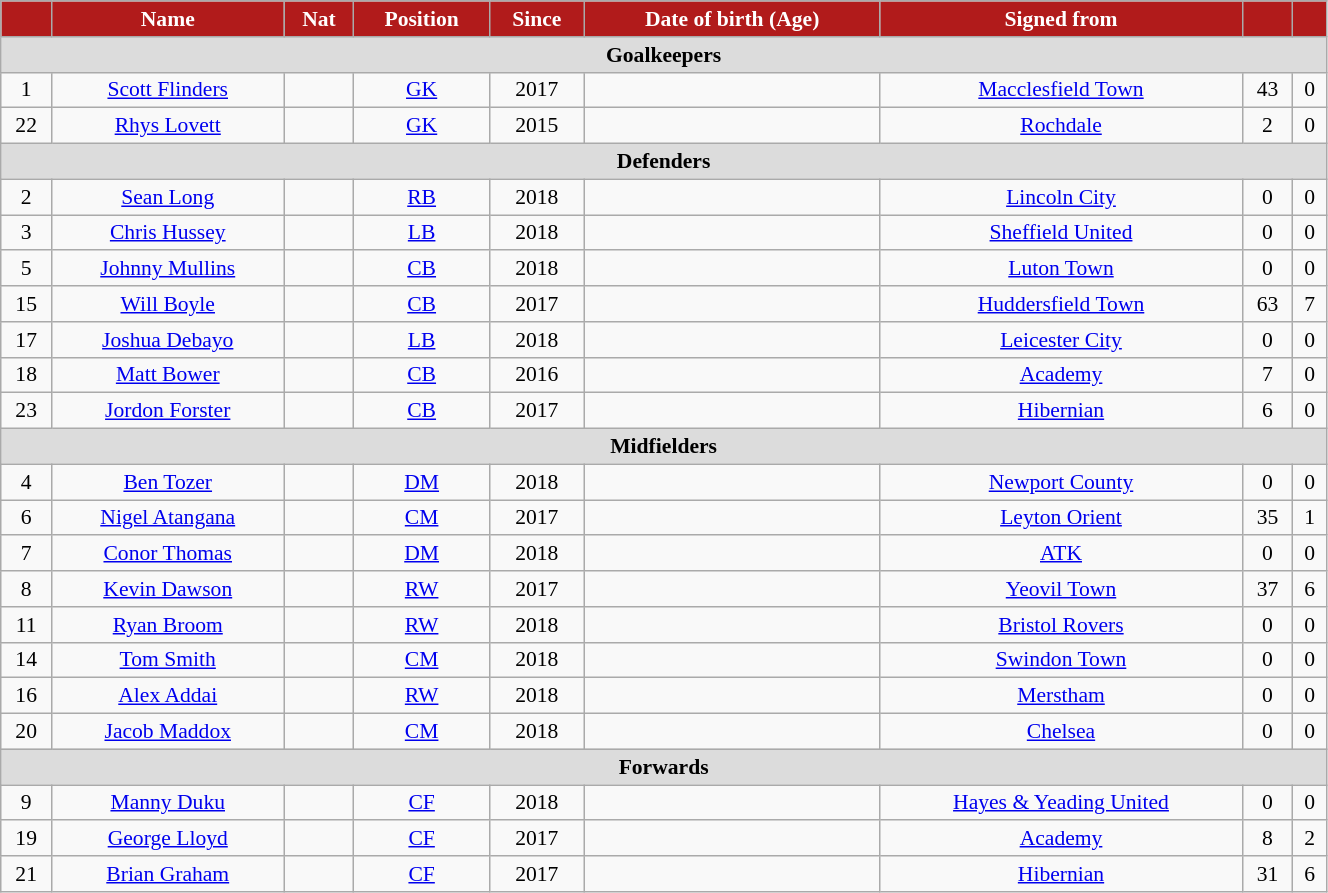<table class="wikitable" style="text-align:center; font-size:90%; width:70%;">
<tr>
<th style="background:#B11B1B; color:white; text-align:center;"></th>
<th style="background:#B11B1B; color:white; text-align:center;">Name</th>
<th style="background:#B11B1B; color:white; text-align:center;">Nat</th>
<th style="background:#B11B1B; color:white; text-align:center;">Position</th>
<th style="background:#B11B1B; color:white; text-align:center;">Since</th>
<th style="background:#B11B1B; color:white; text-align:center;">Date of birth (Age)</th>
<th style="background:#B11B1B; color:white; text-align:center;">Signed from</th>
<th style="background:#B11B1B; color:white; text-align:center;"></th>
<th style="background:#B11B1B; color:white; text-align:center;"></th>
</tr>
<tr>
<th colspan="9" style="background:#dcdcdc; text-align:center;">Goalkeepers</th>
</tr>
<tr>
<td>1</td>
<td><a href='#'>Scott Flinders</a></td>
<td></td>
<td><a href='#'>GK</a></td>
<td>2017</td>
<td></td>
<td> <a href='#'>Macclesfield Town</a></td>
<td>43</td>
<td>0</td>
</tr>
<tr>
<td>22</td>
<td><a href='#'>Rhys Lovett</a></td>
<td></td>
<td><a href='#'>GK</a></td>
<td>2015</td>
<td></td>
<td> <a href='#'>Rochdale</a></td>
<td>2</td>
<td>0</td>
</tr>
<tr>
<th colspan="9" style="background:#dcdcdc; text-align:center;">Defenders</th>
</tr>
<tr>
<td>2</td>
<td><a href='#'>Sean Long</a></td>
<td></td>
<td><a href='#'>RB</a></td>
<td>2018</td>
<td></td>
<td> <a href='#'>Lincoln City</a></td>
<td>0</td>
<td>0</td>
</tr>
<tr>
<td>3</td>
<td><a href='#'>Chris Hussey</a></td>
<td></td>
<td><a href='#'>LB</a></td>
<td>2018</td>
<td></td>
<td> <a href='#'>Sheffield United</a></td>
<td>0</td>
<td>0</td>
</tr>
<tr>
<td>5</td>
<td><a href='#'>Johnny Mullins</a></td>
<td></td>
<td><a href='#'>CB</a></td>
<td>2018</td>
<td></td>
<td> <a href='#'>Luton Town</a></td>
<td>0</td>
<td>0</td>
</tr>
<tr>
<td>15</td>
<td><a href='#'>Will Boyle</a></td>
<td></td>
<td><a href='#'>CB</a></td>
<td>2017</td>
<td></td>
<td> <a href='#'>Huddersfield Town</a></td>
<td>63</td>
<td>7</td>
</tr>
<tr>
<td>17</td>
<td><a href='#'>Joshua Debayo</a></td>
<td></td>
<td><a href='#'>LB</a></td>
<td>2018</td>
<td></td>
<td> <a href='#'>Leicester City</a></td>
<td>0</td>
<td>0</td>
</tr>
<tr>
<td>18</td>
<td><a href='#'>Matt Bower</a></td>
<td></td>
<td><a href='#'>CB</a></td>
<td>2016</td>
<td></td>
<td><a href='#'>Academy</a></td>
<td>7</td>
<td>0</td>
</tr>
<tr>
<td>23</td>
<td><a href='#'>Jordon Forster</a></td>
<td></td>
<td><a href='#'>CB</a></td>
<td>2017</td>
<td></td>
<td> <a href='#'>Hibernian</a></td>
<td>6</td>
<td>0</td>
</tr>
<tr>
<th colspan="9" style="background:#dcdcdc; text-align:center;">Midfielders</th>
</tr>
<tr>
<td>4</td>
<td><a href='#'>Ben Tozer</a></td>
<td></td>
<td><a href='#'>DM</a></td>
<td>2018</td>
<td></td>
<td> <a href='#'>Newport County</a></td>
<td>0</td>
<td>0</td>
</tr>
<tr>
<td>6</td>
<td><a href='#'>Nigel Atangana</a></td>
<td></td>
<td><a href='#'>CM</a></td>
<td>2017</td>
<td></td>
<td> <a href='#'>Leyton Orient</a></td>
<td>35</td>
<td>1</td>
</tr>
<tr>
<td>7</td>
<td><a href='#'>Conor Thomas</a></td>
<td></td>
<td><a href='#'>DM</a></td>
<td>2018</td>
<td></td>
<td> <a href='#'>ATK</a></td>
<td>0</td>
<td>0</td>
</tr>
<tr>
<td>8</td>
<td><a href='#'>Kevin Dawson</a></td>
<td></td>
<td><a href='#'>RW</a></td>
<td>2017</td>
<td></td>
<td> <a href='#'>Yeovil Town</a></td>
<td>37</td>
<td>6</td>
</tr>
<tr>
<td>11</td>
<td><a href='#'>Ryan Broom</a></td>
<td></td>
<td><a href='#'>RW</a></td>
<td>2018</td>
<td></td>
<td> <a href='#'>Bristol Rovers</a></td>
<td>0</td>
<td>0</td>
</tr>
<tr>
<td>14</td>
<td><a href='#'>Tom Smith</a></td>
<td></td>
<td><a href='#'>CM</a></td>
<td>2018</td>
<td></td>
<td> <a href='#'>Swindon Town</a></td>
<td>0</td>
<td>0</td>
</tr>
<tr>
<td>16</td>
<td><a href='#'>Alex Addai</a></td>
<td></td>
<td><a href='#'>RW</a></td>
<td>2018</td>
<td></td>
<td> <a href='#'>Merstham</a></td>
<td>0</td>
<td>0</td>
</tr>
<tr>
<td>20</td>
<td><a href='#'>Jacob Maddox</a></td>
<td></td>
<td><a href='#'>CM</a></td>
<td>2018</td>
<td></td>
<td> <a href='#'>Chelsea</a></td>
<td>0</td>
<td>0</td>
</tr>
<tr>
<th colspan="9" style="background:#dcdcdc; text-align:center;">Forwards</th>
</tr>
<tr>
<td>9</td>
<td><a href='#'>Manny Duku</a></td>
<td></td>
<td><a href='#'>CF</a></td>
<td>2018</td>
<td></td>
<td> <a href='#'>Hayes & Yeading United</a></td>
<td>0</td>
<td>0</td>
</tr>
<tr>
<td>19</td>
<td><a href='#'>George Lloyd</a></td>
<td></td>
<td><a href='#'>CF</a></td>
<td>2017</td>
<td></td>
<td><a href='#'>Academy</a></td>
<td>8</td>
<td>2</td>
</tr>
<tr>
<td>21</td>
<td><a href='#'>Brian Graham</a></td>
<td></td>
<td><a href='#'>CF</a></td>
<td>2017</td>
<td></td>
<td> <a href='#'>Hibernian</a></td>
<td>31</td>
<td>6</td>
</tr>
</table>
